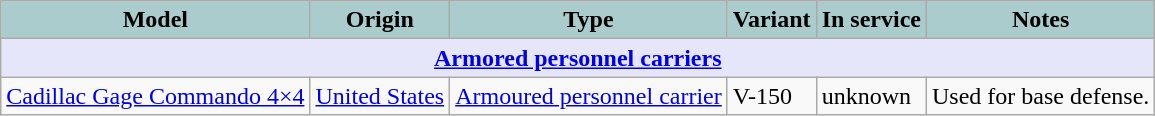<table class="wikitable">
<tr>
<th style="text-align:center; background:#acc;">Model</th>
<th style="text-align: center; background:#acc;">Origin</th>
<th style="text-align:l center; background:#acc;">Type</th>
<th style="text-align:center; background:#acc;">Variant</th>
<th style="text-align:center; background:#acc;">In service</th>
<th style="text-align: center; background:#acc;">Notes</th>
</tr>
<tr>
<th style="align: center; background: lavender;" colspan="6"><a href='#'>Armored personnel carriers</a></th>
</tr>
<tr>
<td><a href='#'>Cadillac Gage Commando 4×4</a></td>
<td><a href='#'>United States</a></td>
<td><a href='#'>Armoured personnel carrier</a></td>
<td>V-150</td>
<td>unknown</td>
<td>Used for base defense.</td>
</tr>
</table>
